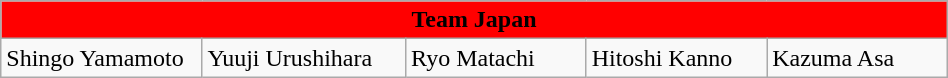<table class="wikitable" style="width:50%; text-align=center;">
<tr>
<th colspan="5" style="background:red;">Team Japan</th>
</tr>
<tr>
<td style="width:10%;">Shingo Yamamoto</td>
<td style="width:10%;">Yuuji Urushihara</td>
<td style="width:10%;">Ryo Matachi</td>
<td style="width:10%;">Hitoshi Kanno</td>
<td style="width:10%;">Kazuma Asa</td>
</tr>
</table>
